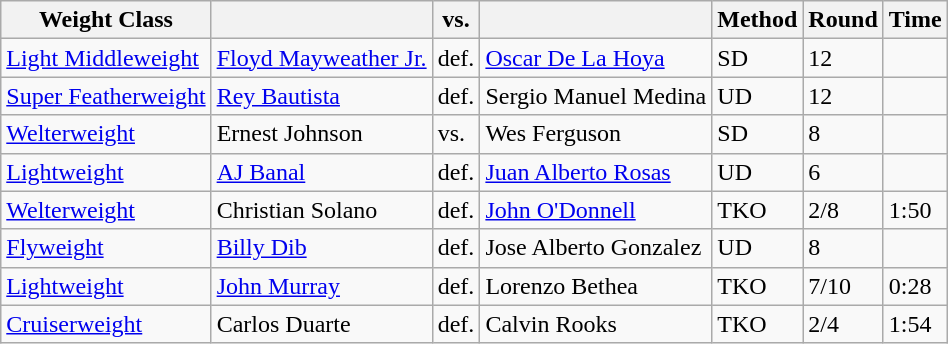<table class="wikitable">
<tr>
<th>Weight Class</th>
<th></th>
<th>vs.</th>
<th></th>
<th>Method</th>
<th>Round</th>
<th>Time</th>
</tr>
<tr>
<td><a href='#'>Light Middleweight</a></td>
<td> <a href='#'>Floyd Mayweather Jr.</a></td>
<td>def.</td>
<td> <a href='#'>Oscar De La Hoya</a></td>
<td>SD</td>
<td>12</td>
<td></td>
</tr>
<tr>
<td><a href='#'>Super Featherweight</a></td>
<td> <a href='#'>Rey Bautista</a></td>
<td>def.</td>
<td> Sergio Manuel Medina</td>
<td>UD</td>
<td>12</td>
<td></td>
</tr>
<tr>
<td><a href='#'>Welterweight</a></td>
<td> Ernest Johnson</td>
<td>vs.</td>
<td> Wes Ferguson</td>
<td>SD</td>
<td>8</td>
<td></td>
</tr>
<tr>
<td><a href='#'>Lightweight</a></td>
<td> <a href='#'>AJ Banal</a></td>
<td>def.</td>
<td> <a href='#'>Juan Alberto Rosas</a></td>
<td>UD</td>
<td>6</td>
<td></td>
</tr>
<tr>
<td><a href='#'>Welterweight</a></td>
<td> Christian Solano</td>
<td>def.</td>
<td> <a href='#'>John O'Donnell</a></td>
<td>TKO</td>
<td>2/8</td>
<td>1:50</td>
</tr>
<tr>
<td><a href='#'>Flyweight</a></td>
<td> <a href='#'>Billy Dib</a></td>
<td>def.</td>
<td> Jose Alberto Gonzalez</td>
<td>UD</td>
<td>8</td>
<td></td>
</tr>
<tr>
<td><a href='#'>Lightweight</a></td>
<td> <a href='#'>John Murray</a></td>
<td>def.</td>
<td> Lorenzo Bethea</td>
<td>TKO</td>
<td>7/10</td>
<td>0:28</td>
</tr>
<tr>
<td><a href='#'>Cruiserweight</a></td>
<td> Carlos Duarte</td>
<td>def.</td>
<td> Calvin Rooks</td>
<td>TKO</td>
<td>2/4</td>
<td>1:54</td>
</tr>
</table>
